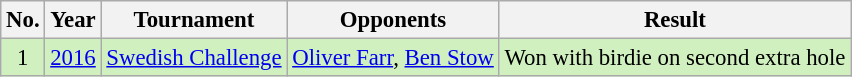<table class="wikitable" style="font-size:95%;">
<tr>
<th>No.</th>
<th>Year</th>
<th>Tournament</th>
<th>Opponents</th>
<th>Result</th>
</tr>
<tr style="background:#D0F0C0;">
<td align=center>1</td>
<td><a href='#'>2016</a></td>
<td><a href='#'>Swedish Challenge</a></td>
<td> <a href='#'>Oliver Farr</a>,  <a href='#'>Ben Stow</a></td>
<td>Won with birdie on second extra hole</td>
</tr>
</table>
